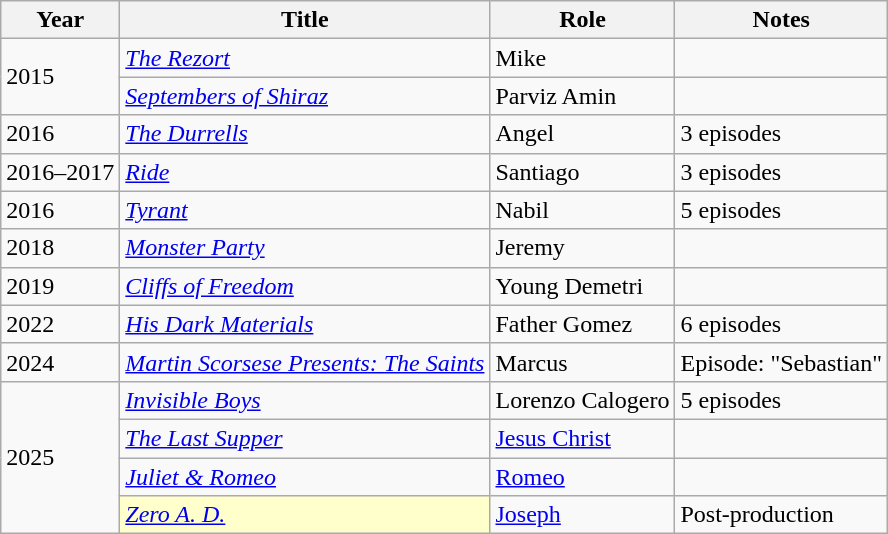<table class="wikitable sortable">
<tr>
<th>Year</th>
<th>Title</th>
<th>Role</th>
<th class="unsortable">Notes</th>
</tr>
<tr>
<td rowspan="2">2015</td>
<td><em><a href='#'>The Rezort</a></em></td>
<td>Mike</td>
<td></td>
</tr>
<tr>
<td><em><a href='#'>Septembers of Shiraz</a></em></td>
<td>Parviz Amin</td>
<td></td>
</tr>
<tr>
<td>2016</td>
<td><em><a href='#'>The Durrells</a></em></td>
<td>Angel</td>
<td>3 episodes</td>
</tr>
<tr>
<td>2016–2017</td>
<td><em><a href='#'>Ride</a></em></td>
<td>Santiago</td>
<td>3 episodes</td>
</tr>
<tr>
<td>2016</td>
<td><em><a href='#'>Tyrant</a></em></td>
<td>Nabil</td>
<td>5 episodes</td>
</tr>
<tr>
<td>2018</td>
<td><em><a href='#'>Monster Party</a></em></td>
<td>Jeremy</td>
<td></td>
</tr>
<tr>
<td>2019</td>
<td><em><a href='#'>Cliffs of Freedom</a></em></td>
<td>Young Demetri</td>
<td></td>
</tr>
<tr>
<td>2022</td>
<td><em><a href='#'>His Dark Materials</a></em></td>
<td>Father Gomez</td>
<td>6 episodes</td>
</tr>
<tr>
<td>2024</td>
<td><em><a href='#'>Martin Scorsese Presents: The Saints</a></em></td>
<td>Marcus</td>
<td>Episode: "Sebastian"</td>
</tr>
<tr>
<td rowspan="4">2025</td>
<td><em><a href='#'>Invisible Boys</a></em></td>
<td>Lorenzo Calogero</td>
<td>5 episodes</td>
</tr>
<tr>
<td><em><a href='#'>The Last Supper</a></em></td>
<td><a href='#'>Jesus Christ</a></td>
<td></td>
</tr>
<tr>
<td><em><a href='#'>Juliet & Romeo</a></em></td>
<td><a href='#'>Romeo</a></td>
<td></td>
</tr>
<tr>
<td style="background:#FFFFCC;"><em><a href='#'>Zero A. D.</a></em> </td>
<td><a href='#'>Joseph</a></td>
<td>Post-production</td>
</tr>
</table>
